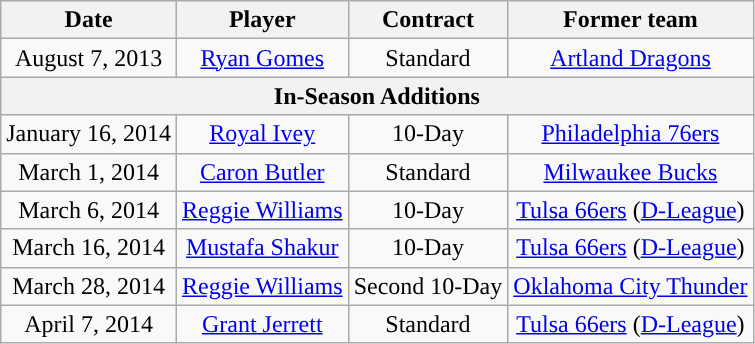<table class="wikitable" style="text-align: center">
<tr>
<th>Date</th>
<th>Player</th>
<th>Contract</th>
<th>Former team</th>
</tr>
<tr style="text-align: center">
<td>August 7, 2013</td>
<td><a href='#'>Ryan Gomes</a></td>
<td>Standard</td>
<td> <a href='#'>Artland Dragons</a></td>
</tr>
<tr>
<th scope="row" colspan="6" style="text-align:center;”">In-Season Additions</th>
</tr>
<tr style="text-align: center">
<td>January 16, 2014</td>
<td><a href='#'>Royal Ivey</a></td>
<td>10-Day</td>
<td><a href='#'>Philadelphia 76ers</a></td>
</tr>
<tr style="text-align: center">
<td>March 1, 2014</td>
<td><a href='#'>Caron Butler</a></td>
<td>Standard</td>
<td><a href='#'>Milwaukee Bucks</a></td>
</tr>
<tr style="text-align: center">
<td>March 6, 2014</td>
<td><a href='#'>Reggie Williams</a></td>
<td>10-Day</td>
<td><a href='#'>Tulsa 66ers</a> (<a href='#'>D-League</a>)</td>
</tr>
<tr style="text-align: center">
<td>March 16, 2014</td>
<td><a href='#'>Mustafa Shakur</a></td>
<td>10-Day</td>
<td><a href='#'>Tulsa 66ers</a> (<a href='#'>D-League</a>)</td>
</tr>
<tr style="text-align: center">
<td>March 28, 2014</td>
<td><a href='#'>Reggie Williams</a></td>
<td>Second 10-Day</td>
<td><a href='#'>Oklahoma City Thunder</a></td>
</tr>
<tr style="text-align: center">
<td>April 7, 2014</td>
<td><a href='#'>Grant Jerrett</a></td>
<td>Standard</td>
<td><a href='#'>Tulsa 66ers</a> (<a href='#'>D-League</a>)</td>
</tr>
</table>
